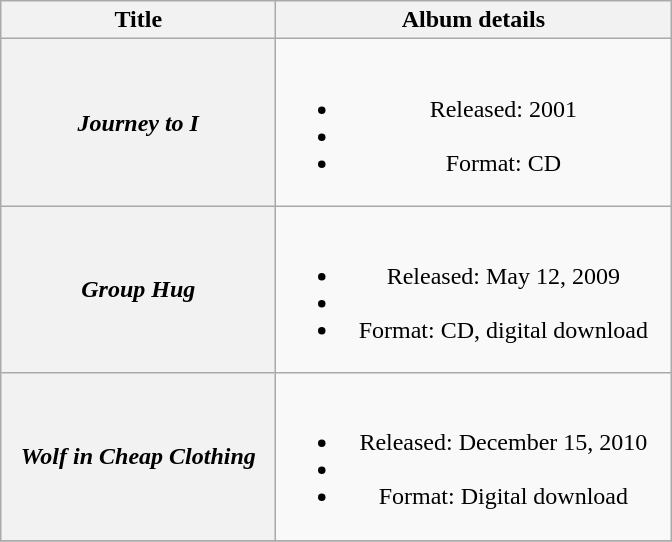<table class="wikitable plainrowheaders" style="text-align:center;">
<tr>
<th scope="col" style="width:11em;">Title</th>
<th scope="col" style="width:16em;">Album details</th>
</tr>
<tr>
<th scope="row"><em>Journey to I</em></th>
<td><br><ul><li>Released: 2001</li><li></li><li>Format: CD</li></ul></td>
</tr>
<tr>
<th scope="row"><em>Group Hug</em></th>
<td><br><ul><li>Released: May 12, 2009</li><li></li><li>Format: CD, digital download</li></ul></td>
</tr>
<tr>
<th scope="row"><em>Wolf in Cheap Clothing</em></th>
<td><br><ul><li>Released: December 15, 2010</li><li></li><li>Format: Digital download</li></ul></td>
</tr>
<tr>
</tr>
</table>
